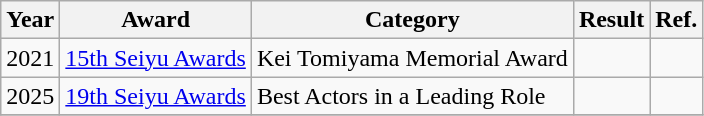<table class="wikitable">
<tr>
<th>Year</th>
<th>Award</th>
<th>Category</th>
<th>Result</th>
<th>Ref.</th>
</tr>
<tr>
<td>2021</td>
<td><a href='#'>15th Seiyu Awards</a></td>
<td>Kei Tomiyama Memorial Award</td>
<td></td>
<td></td>
</tr>
<tr>
<td>2025</td>
<td><a href='#'>19th Seiyu Awards</a></td>
<td>Best Actors in a Leading Role</td>
<td></td>
<td></td>
</tr>
<tr>
</tr>
</table>
